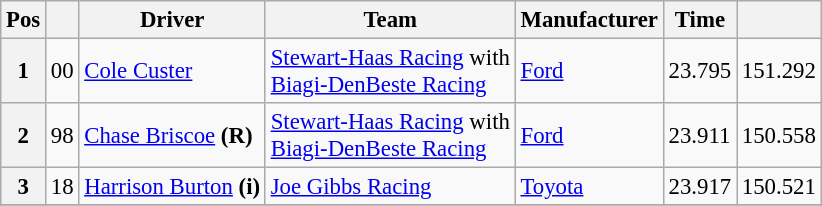<table class="wikitable" style="font-size:95%">
<tr>
<th>Pos</th>
<th></th>
<th>Driver</th>
<th>Team</th>
<th>Manufacturer</th>
<th>Time</th>
<th></th>
</tr>
<tr>
<th>1</th>
<td>00</td>
<td><a href='#'>Cole Custer</a></td>
<td><a href='#'>Stewart-Haas Racing</a> with <br> <a href='#'>Biagi-DenBeste Racing</a></td>
<td><a href='#'>Ford</a></td>
<td>23.795</td>
<td>151.292</td>
</tr>
<tr>
<th>2</th>
<td>98</td>
<td><a href='#'>Chase Briscoe</a> <strong>(R)</strong></td>
<td><a href='#'>Stewart-Haas Racing</a> with <br> <a href='#'>Biagi-DenBeste Racing</a></td>
<td><a href='#'>Ford</a></td>
<td>23.911</td>
<td>150.558</td>
</tr>
<tr>
<th>3</th>
<td>18</td>
<td><a href='#'>Harrison Burton</a> <strong>(i)</strong></td>
<td><a href='#'>Joe Gibbs Racing</a></td>
<td><a href='#'>Toyota</a></td>
<td>23.917</td>
<td>150.521</td>
</tr>
<tr>
</tr>
</table>
